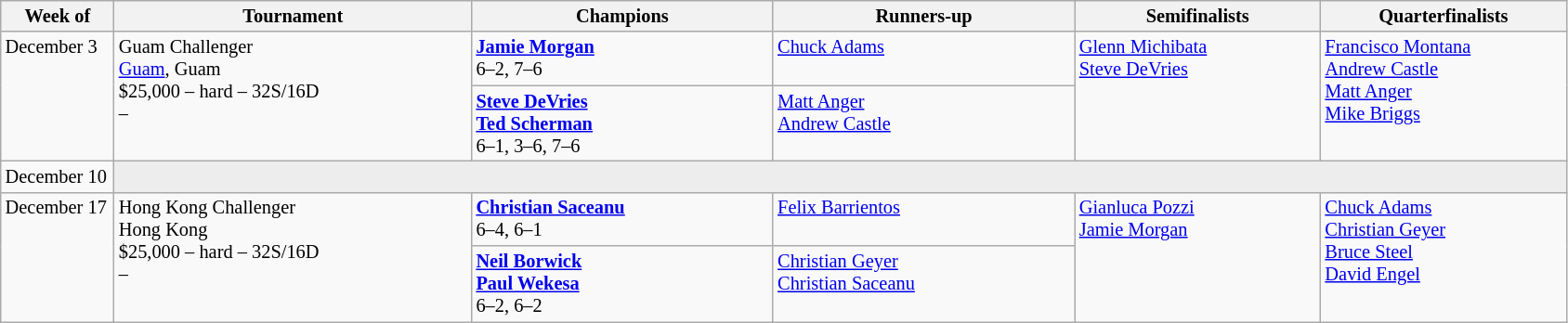<table class="wikitable" style="font-size:85%;">
<tr>
<th width="75">Week of</th>
<th width="250">Tournament</th>
<th width="210">Champions</th>
<th width="210">Runners-up</th>
<th width="170">Semifinalists</th>
<th width="170">Quarterfinalists</th>
</tr>
<tr valign="top">
<td rowspan="2">December 3</td>
<td rowspan="2">Guam Challenger<br> <a href='#'>Guam</a>, Guam<br>$25,000 – hard – 32S/16D<br>  – </td>
<td> <strong><a href='#'>Jamie Morgan</a></strong> <br>6–2, 7–6</td>
<td> <a href='#'>Chuck Adams</a></td>
<td rowspan="2"> <a href='#'>Glenn Michibata</a> <br>  <a href='#'>Steve DeVries</a></td>
<td rowspan="2"> <a href='#'>Francisco Montana</a> <br> <a href='#'>Andrew Castle</a> <br> <a href='#'>Matt Anger</a> <br>  <a href='#'>Mike Briggs</a></td>
</tr>
<tr valign="top">
<td> <strong><a href='#'>Steve DeVries</a></strong> <br> <strong><a href='#'>Ted Scherman</a></strong><br> 6–1, 3–6, 7–6</td>
<td> <a href='#'>Matt Anger</a><br>  <a href='#'>Andrew Castle</a></td>
</tr>
<tr valign="top">
<td rowspan="1">December 10</td>
<td colspan="5" bgcolor="#ededed"></td>
</tr>
<tr valign="top">
<td rowspan="2">December 17</td>
<td rowspan="2">Hong Kong Challenger<br> Hong Kong<br>$25,000 – hard – 32S/16D<br>  – </td>
<td> <strong><a href='#'>Christian Saceanu</a></strong> <br>6–4, 6–1</td>
<td> <a href='#'>Felix Barrientos</a></td>
<td rowspan="2"> <a href='#'>Gianluca Pozzi</a> <br>  <a href='#'>Jamie Morgan</a></td>
<td rowspan="2"> <a href='#'>Chuck Adams</a> <br> <a href='#'>Christian Geyer</a> <br> <a href='#'>Bruce Steel</a> <br>  <a href='#'>David Engel</a></td>
</tr>
<tr valign="top">
<td> <strong><a href='#'>Neil Borwick</a></strong> <br> <strong><a href='#'>Paul Wekesa</a></strong><br> 6–2, 6–2</td>
<td> <a href='#'>Christian Geyer</a><br>  <a href='#'>Christian Saceanu</a></td>
</tr>
</table>
